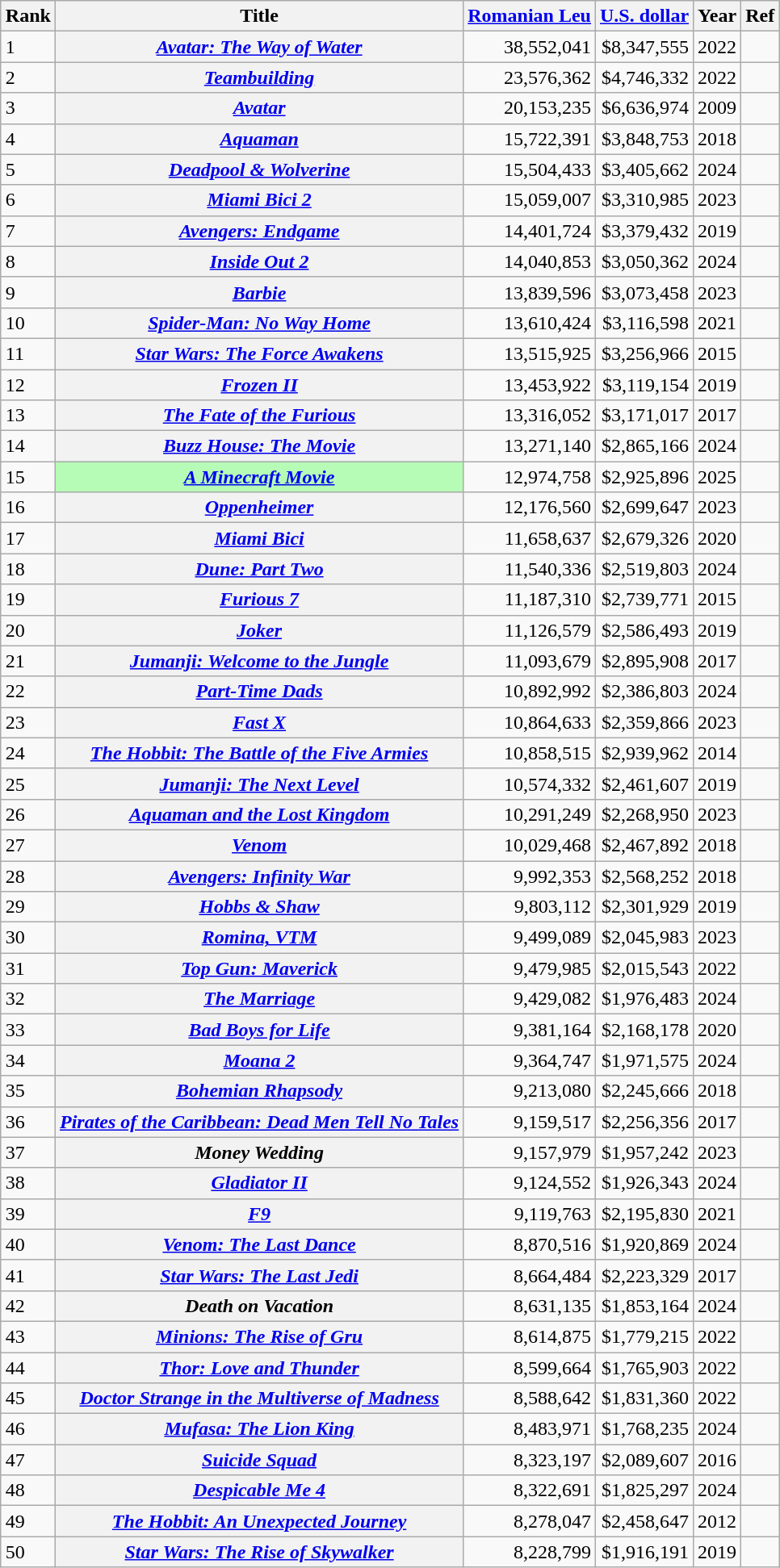<table class="wikitable sortable plainrowheaders" style="margin:auto; margin:auto;">
<tr>
<th scope="col">Rank</th>
<th scope="col">Title</th>
<th scope="col"><a href='#'>Romanian Leu</a></th>
<th scope="col"><a href='#'>U.S. dollar</a></th>
<th scope="col">Year</th>
<th scope="col" class="unsortable">Ref</th>
</tr>
<tr>
<td>1</td>
<th scope="row"><em><a href='#'>Avatar: The Way of Water</a></em></th>
<td align="right">38,552,041</td>
<td align="right">$8,347,555</td>
<td style="text-align:center;">2022</td>
<td style="text-align:center;"></td>
</tr>
<tr>
<td>2</td>
<th scope="row"><em><a href='#'>Teambuilding</a></em></th>
<td align="right">23,576,362</td>
<td align="right">$4,746,332</td>
<td style="text-align:center;">2022</td>
<td style="text-align:center;"></td>
</tr>
<tr>
<td>3</td>
<th scope="row"><em><a href='#'>Avatar</a></em></th>
<td align="right">20,153,235</td>
<td align="right">$6,636,974</td>
<td style="text-align:center;">2009</td>
<td style="text-align:center;"></td>
</tr>
<tr>
<td>4</td>
<th scope="row"><em><a href='#'>Aquaman</a></em></th>
<td align="right">15,722,391</td>
<td align="right">$3,848,753</td>
<td style="text-align:center;">2018</td>
<td style="text-align:center;"></td>
</tr>
<tr>
<td>5</td>
<th scope="row"><em><a href='#'>Deadpool & Wolverine</a></em></th>
<td align="right">15,504,433</td>
<td align="right">$3,405,662</td>
<td style="text-align:center;">2024</td>
<td style="text-align:center;"></td>
</tr>
<tr>
<td>6</td>
<th scope="row"><em><a href='#'>Miami Bici 2</a></em></th>
<td align="right">15,059,007</td>
<td align="right">$3,310,985</td>
<td style="text-align:center;">2023</td>
<td style="text-align:center;"></td>
</tr>
<tr>
<td>7</td>
<th scope="row"><em><a href='#'>Avengers: Endgame</a></em></th>
<td align="right">14,401,724</td>
<td align="right">$3,379,432</td>
<td style="text-align:center;">2019</td>
<td style="text-align:center;"></td>
</tr>
<tr>
<td>8</td>
<th scope="row"><em><a href='#'>Inside Out 2</a></em></th>
<td align="right">14,040,853</td>
<td align="right">$3,050,362</td>
<td style="text-align:center;">2024</td>
<td style="text-align:center;"></td>
</tr>
<tr>
<td>9</td>
<th scope="row"><em><a href='#'>Barbie</a></em></th>
<td align="right">13,839,596</td>
<td align="right">$3,073,458</td>
<td style="text-align:center;">2023</td>
<td style="text-align:center;"></td>
</tr>
<tr>
<td>10</td>
<th scope="row"><em><a href='#'>Spider-Man: No Way Home</a></em></th>
<td align="right">13,610,424</td>
<td align="right">$3,116,598</td>
<td style="text-align:center;">2021</td>
<td style="text-align:center;"></td>
</tr>
<tr>
<td>11</td>
<th scope="row"><em><a href='#'>Star Wars: The Force Awakens</a></em></th>
<td align="right">13,515,925</td>
<td align="right">$3,256,966</td>
<td style="text-align:center;">2015</td>
<td style="text-align:center;"></td>
</tr>
<tr>
<td>12</td>
<th scope="row"><em><a href='#'>Frozen II</a></em></th>
<td align="right">13,453,922</td>
<td align="right">$3,119,154</td>
<td style="text-align:center;">2019</td>
<td style="text-align:center;"></td>
</tr>
<tr>
<td>13</td>
<th scope="row"><em><a href='#'>The Fate of the Furious</a></em></th>
<td align="right">13,316,052</td>
<td align="right">$3,171,017</td>
<td style="text-align:center;">2017</td>
<td style="text-align:center;"></td>
</tr>
<tr>
<td>14</td>
<th scope="row"><em><a href='#'>Buzz House: The Movie</a></em></th>
<td align="right">13,271,140</td>
<td align="right">$2,865,166</td>
<td style="text-align:center;">2024</td>
<td style="text-align:center;"></td>
</tr>
<tr>
<td>15</td>
<th scope="row" style="background:#b6fcb6;"><em><a href='#'>A Minecraft Movie</a></em></th>
<td align="right">12,974,758</td>
<td align="right">$2,925,896</td>
<td style="text-align:center;">2025</td>
<td style="text-align:center;"></td>
</tr>
<tr>
<td>16</td>
<th scope="row"><em><a href='#'>Oppenheimer</a></em></th>
<td align="right">12,176,560</td>
<td align="right">$2,699,647</td>
<td style="text-align:center;">2023</td>
<td style="text-align:center;"></td>
</tr>
<tr>
<td>17</td>
<th scope="row"><em><a href='#'>Miami Bici</a></em></th>
<td align="right">11,658,637</td>
<td align="right">$2,679,326</td>
<td style="text-align:center;">2020</td>
<td style="text-align:center;"></td>
</tr>
<tr>
<td>18</td>
<th scope="row"><em><a href='#'>Dune: Part Two</a></em></th>
<td align="right">11,540,336</td>
<td align="right">$2,519,803</td>
<td style="text-align:center;">2024</td>
<td style="text-align:center;"></td>
</tr>
<tr>
<td>19</td>
<th scope="row"><em><a href='#'>Furious 7</a></em></th>
<td align="right">11,187,310</td>
<td align="right">$2,739,771</td>
<td style="text-align:center;">2015</td>
<td style="text-align:center;"></td>
</tr>
<tr>
<td>20</td>
<th scope="row"><em><a href='#'>Joker</a></em></th>
<td align="right">11,126,579</td>
<td align="right">$2,586,493</td>
<td style="text-align:center;">2019</td>
<td style="text-align:center;"></td>
</tr>
<tr>
<td>21</td>
<th scope="row"><em><a href='#'>Jumanji: Welcome to the Jungle</a></em></th>
<td align="right">11,093,679</td>
<td align="right">$2,895,908</td>
<td style="text-align:center;">2017</td>
<td style="text-align:center;"></td>
</tr>
<tr>
<td>22</td>
<th scope="row"><em><a href='#'>Part-Time Dads</a></em></th>
<td align="right">10,892,992</td>
<td align="right">$2,386,803</td>
<td style="text-align:center;">2024</td>
<td style="text-align:center;"></td>
</tr>
<tr>
<td>23</td>
<th scope="row"><em><a href='#'>Fast X</a></em></th>
<td align="right">10,864,633</td>
<td align="right">$2,359,866</td>
<td style="text-align:center;">2023</td>
<td style="text-align:center;"></td>
</tr>
<tr>
<td>24</td>
<th scope="row"><em><a href='#'>The Hobbit: The Battle of the Five Armies</a></em></th>
<td align="right">10,858,515</td>
<td align="right">$2,939,962</td>
<td style="text-align:center;">2014</td>
<td style="text-align:center;"></td>
</tr>
<tr>
<td>25</td>
<th scope="row"><em><a href='#'>Jumanji: The Next Level</a></em></th>
<td align="right">10,574,332</td>
<td align="right">$2,461,607</td>
<td style="text-align:center;">2019</td>
<td style="text-align:center;"></td>
</tr>
<tr>
<td>26</td>
<th scope="row"><em><a href='#'>Aquaman and the Lost Kingdom</a></em></th>
<td align="right">10,291,249</td>
<td align="right">$2,268,950</td>
<td style="text-align:center;">2023</td>
<td style="text-align:center;"></td>
</tr>
<tr>
<td>27</td>
<th scope="row"><em><a href='#'>Venom</a></em></th>
<td align="right">10,029,468</td>
<td align="right">$2,467,892</td>
<td style="text-align:center;">2018</td>
<td style="text-align:center;"></td>
</tr>
<tr>
<td>28</td>
<th scope="row"><em><a href='#'>Avengers: Infinity War</a></em></th>
<td align="right">9,992,353</td>
<td align="right">$2,568,252</td>
<td style="text-align:center;">2018</td>
<td style="text-align:center;"></td>
</tr>
<tr>
<td>29</td>
<th scope="row"><em><a href='#'>Hobbs & Shaw</a></em></th>
<td align="right">9,803,112</td>
<td align="right">$2,301,929</td>
<td style="text-align:center;">2019</td>
<td style="text-align:center;"></td>
</tr>
<tr>
<td>30</td>
<th scope="row"><em><a href='#'>Romina, VTM</a></em></th>
<td align="right">9,499,089</td>
<td align="right">$2,045,983</td>
<td style="text-align:center;">2023</td>
<td style="text-align:center;"></td>
</tr>
<tr>
<td>31</td>
<th scope="row"><em><a href='#'>Top Gun: Maverick</a></em></th>
<td align="right">9,479,985</td>
<td align="right">$2,015,543</td>
<td style="text-align:center;">2022</td>
<td style="text-align:center;"></td>
</tr>
<tr>
<td>32</td>
<th scope="row"><em><a href='#'>The Marriage</a></em></th>
<td align="right">9,429,082</td>
<td align="right">$1,976,483</td>
<td style="text-align:center;">2024</td>
<td style="text-align:center;"></td>
</tr>
<tr>
<td>33</td>
<th scope="row"><em><a href='#'>Bad Boys for Life</a></em></th>
<td align="right">9,381,164</td>
<td align="right">$2,168,178</td>
<td style="text-align:center;">2020</td>
<td style="text-align:center;"></td>
</tr>
<tr>
<td>34</td>
<th scope="row"><em><a href='#'>Moana 2</a></em></th>
<td align="right">9,364,747</td>
<td align="right">$1,971,575</td>
<td style="text-align:center;">2024</td>
<td style="text-align:center;"></td>
</tr>
<tr>
<td>35</td>
<th scope="row"><em><a href='#'>Bohemian Rhapsody</a></em></th>
<td align="right">9,213,080</td>
<td align="right">$2,245,666</td>
<td style="text-align:center;">2018</td>
<td style="text-align:center;"></td>
</tr>
<tr>
<td>36</td>
<th scope="row"><em><a href='#'>Pirates of the Caribbean: Dead Men Tell No Tales</a></em></th>
<td align="right">9,159,517</td>
<td align="right">$2,256,356</td>
<td style="text-align:center;">2017</td>
<td style="text-align:center;"></td>
</tr>
<tr>
<td>37</td>
<th scope="row"><em>Money Wedding</em></th>
<td align="right">9,157,979</td>
<td align="right">$1,957,242</td>
<td style="text-align:center;">2023</td>
<td style="text-align:center;"></td>
</tr>
<tr>
<td>38</td>
<th scope="row"><em><a href='#'>Gladiator II</a></em></th>
<td align="right">9,124,552</td>
<td align="right">$1,926,343</td>
<td style="text-align:center;">2024</td>
<td style="text-align:center;"></td>
</tr>
<tr>
<td>39</td>
<th scope="row"><em><a href='#'>F9</a></em></th>
<td align="right">9,119,763</td>
<td align="right">$2,195,830</td>
<td style="text-align:center;">2021</td>
<td style="text-align:center;"></td>
</tr>
<tr>
<td>40</td>
<th scope="row"><em><a href='#'>Venom: The Last Dance</a></em></th>
<td align="right">8,870,516</td>
<td align="right">$1,920,869</td>
<td style="text-align:center;">2024</td>
<td style="text-align:center;"></td>
</tr>
<tr>
<td>41</td>
<th scope="row"><em><a href='#'>Star Wars: The Last Jedi</a></em></th>
<td align="right">8,664,484</td>
<td align="right">$2,223,329</td>
<td style="text-align:center;">2017</td>
<td style="text-align:center;"></td>
</tr>
<tr>
<td>42</td>
<th scope="row"><em>Death on Vacation</em></th>
<td align="right">8,631,135</td>
<td align="right">$1,853,164</td>
<td style="text-align:center;">2024</td>
<td style="text-align:center;"></td>
</tr>
<tr>
<td>43</td>
<th scope="row"><em><a href='#'>Minions: The Rise of Gru</a></em></th>
<td align="right">8,614,875</td>
<td align="right">$1,779,215</td>
<td style="text-align:center;">2022</td>
<td style="text-align:center;"></td>
</tr>
<tr>
<td>44</td>
<th scope="row"><em><a href='#'>Thor: Love and Thunder</a></em></th>
<td align="right">8,599,664</td>
<td align="right">$1,765,903</td>
<td style="text-align:center;">2022</td>
<td style="text-align:center;"></td>
</tr>
<tr>
<td>45</td>
<th scope="row"><em><a href='#'>Doctor Strange in the Multiverse of Madness</a></em></th>
<td align="right">8,588,642</td>
<td align="right">$1,831,360</td>
<td style="text-align:center;">2022</td>
<td style="text-align:center;"></td>
</tr>
<tr>
<td>46</td>
<th scope="row"><em><a href='#'>Mufasa: The Lion King</a></em></th>
<td align="right">8,483,971</td>
<td align="right">$1,768,235</td>
<td style="text-align:center;">2024</td>
<td style="text-align:center;"></td>
</tr>
<tr>
<td>47</td>
<th scope="row"><em><a href='#'>Suicide Squad</a></em></th>
<td align="right">8,323,197</td>
<td align="right">$2,089,607</td>
<td style="text-align:center;">2016</td>
<td style="text-align:center;"></td>
</tr>
<tr>
<td>48</td>
<th scope="row"><em><a href='#'>Despicable Me 4</a></em></th>
<td align="right">8,322,691</td>
<td align="right">$1,825,297</td>
<td style="text-align:center;">2024</td>
<td style="text-align:center;"></td>
</tr>
<tr>
<td>49</td>
<th scope="row"><em><a href='#'>The Hobbit: An Unexpected Journey</a></em></th>
<td align="right">8,278,047</td>
<td align="right">$2,458,647</td>
<td style="text-align:center;">2012</td>
<td style="text-align:center;"></td>
</tr>
<tr>
<td>50</td>
<th scope="row"><em><a href='#'>Star Wars: The Rise of Skywalker</a></em></th>
<td align="right">8,228,799</td>
<td align="right">$1,916,191</td>
<td style="text-align:center;">2019</td>
<td style="text-align:center;"></td>
</tr>
</table>
